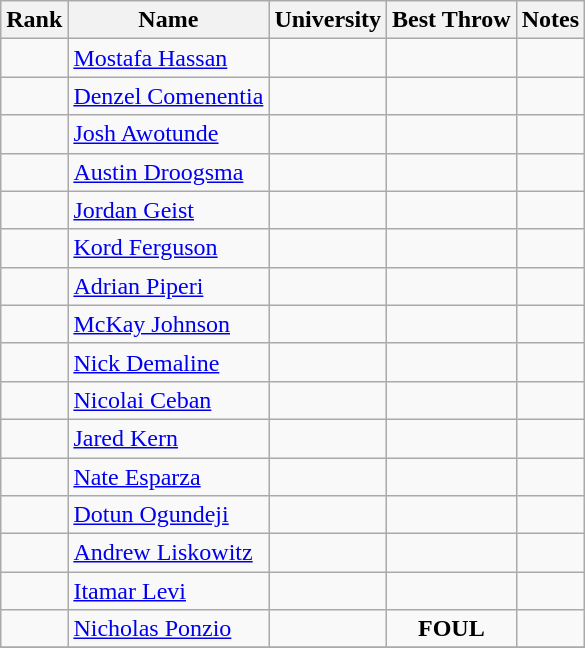<table class="wikitable sortable" style="text-align:center">
<tr>
<th>Rank</th>
<th>Name</th>
<th>University</th>
<th>Best Throw</th>
<th>Notes</th>
</tr>
<tr>
<td></td>
<td align=left><a href='#'>Mostafa Hassan</a></td>
<td></td>
<td><strong></strong></td>
<td></td>
</tr>
<tr>
<td></td>
<td align=left><a href='#'>Denzel Comenentia</a></td>
<td></td>
<td><strong></strong></td>
<td></td>
</tr>
<tr>
<td></td>
<td align=left><a href='#'>Josh Awotunde</a></td>
<td></td>
<td><strong></strong></td>
<td></td>
</tr>
<tr>
<td></td>
<td align=left><a href='#'>Austin Droogsma</a></td>
<td></td>
<td><strong></strong></td>
<td></td>
</tr>
<tr>
<td></td>
<td align=left><a href='#'>Jordan Geist</a></td>
<td></td>
<td><strong></strong></td>
<td></td>
</tr>
<tr>
<td></td>
<td align=left><a href='#'>Kord Ferguson</a></td>
<td></td>
<td><strong></strong></td>
<td></td>
</tr>
<tr>
<td></td>
<td align=left><a href='#'>Adrian Piperi</a></td>
<td></td>
<td><strong></strong></td>
<td></td>
</tr>
<tr>
<td></td>
<td align=left><a href='#'>McKay Johnson</a></td>
<td></td>
<td><strong></strong></td>
<td></td>
</tr>
<tr>
<td></td>
<td align=left><a href='#'>Nick Demaline</a></td>
<td></td>
<td><strong></strong></td>
<td></td>
</tr>
<tr>
<td></td>
<td align=left><a href='#'>Nicolai Ceban</a></td>
<td></td>
<td><strong></strong></td>
<td></td>
</tr>
<tr>
<td></td>
<td align=left><a href='#'>Jared Kern</a></td>
<td></td>
<td><strong></strong></td>
<td></td>
</tr>
<tr>
<td></td>
<td align=left><a href='#'>Nate Esparza</a></td>
<td></td>
<td><strong></strong></td>
<td></td>
</tr>
<tr>
<td></td>
<td align=left><a href='#'>Dotun Ogundeji</a></td>
<td></td>
<td><strong></strong></td>
<td></td>
</tr>
<tr>
<td></td>
<td align=left><a href='#'>Andrew Liskowitz</a></td>
<td></td>
<td><strong></strong></td>
<td></td>
</tr>
<tr>
<td></td>
<td align=left><a href='#'>Itamar Levi</a></td>
<td></td>
<td><strong></strong></td>
<td></td>
</tr>
<tr>
<td></td>
<td align=left><a href='#'>Nicholas Ponzio</a></td>
<td></td>
<td><strong>FOUL</strong></td>
<td></td>
</tr>
<tr>
</tr>
</table>
